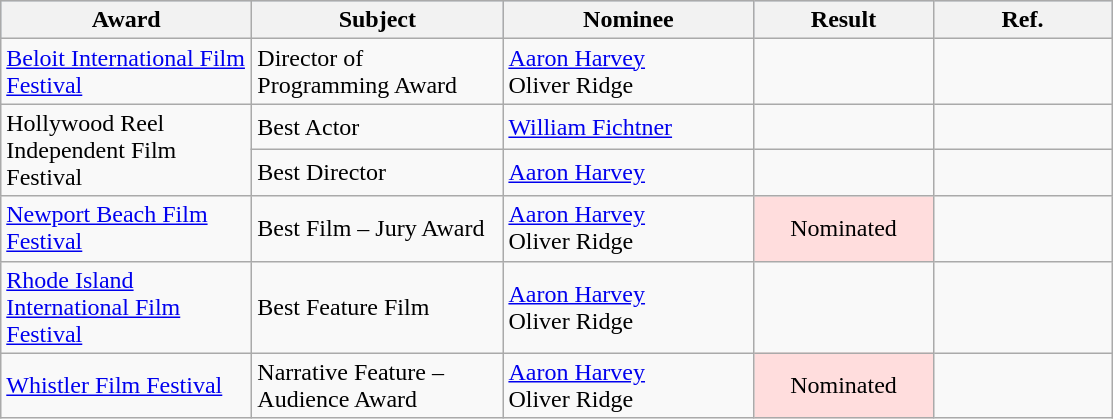<table class="wikitable">
<tr style="background:#b0c4de; text-align:center;">
<th style="width:10em;">Award</th>
<th style="width:10em;">Subject</th>
<th style="width:10em;">Nominee</th>
<th style="width:7em;">Result</th>
<th style="width:7em;">Ref.</th>
</tr>
<tr>
<td rowspan=1><a href='#'>Beloit International Film Festival</a></td>
<td>Director of Programming Award</td>
<td><a href='#'>Aaron Harvey</a><br>Oliver Ridge</td>
<td></td>
<td></td>
</tr>
<tr>
<td rowspan=2>Hollywood Reel Independent Film Festival</td>
<td>Best Actor</td>
<td><a href='#'>William Fichtner</a></td>
<td></td>
<td></td>
</tr>
<tr>
<td>Best Director</td>
<td><a href='#'>Aaron Harvey</a></td>
<td></td>
<td></td>
</tr>
<tr>
<td rowspan=1><a href='#'>Newport Beach Film Festival</a></td>
<td>Best Film – Jury Award</td>
<td><a href='#'>Aaron Harvey</a><br>Oliver Ridge</td>
<td rowspan="1" style="background: #FDD; color: black; vertical-align: middle; text-align: center;">Nominated</td>
<td></td>
</tr>
<tr>
<td rowspan=1><a href='#'>Rhode Island International Film Festival</a></td>
<td>Best Feature Film</td>
<td><a href='#'>Aaron Harvey</a><br>Oliver Ridge</td>
<td></td>
<td></td>
</tr>
<tr>
<td rowspan=1><a href='#'>Whistler Film Festival</a></td>
<td>Narrative Feature – Audience Award</td>
<td><a href='#'>Aaron Harvey</a><br>Oliver Ridge</td>
<td rowspan="1" style="background: #FDD; color: black; vertical-align: middle; text-align: center;">Nominated</td>
<td></td>
</tr>
</table>
